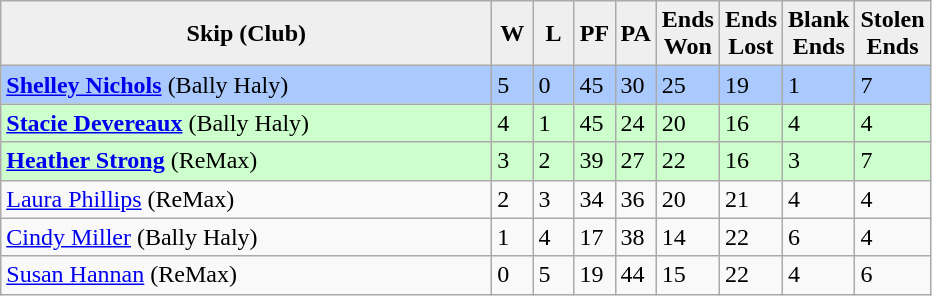<table class="wikitable">
<tr>
<th style="background:#efefef; width:320px;">Skip (Club)</th>
<th style="background:#efefef; width:20px;">W</th>
<th style="background:#efefef; width:20px;">L</th>
<th style="background:#efefef; width:20px;">PF</th>
<th style="background:#efefef; width:20px;">PA</th>
<th style="background:#efefef; width:20px;">Ends <br> Won</th>
<th style="background:#efefef; width:20px;">Ends <br> Lost</th>
<th style="background:#efefef; width:20px;">Blank <br> Ends</th>
<th style="background:#efefef; width:20px;">Stolen <br> Ends</th>
</tr>
<tr style="background:#aac9fc;">
<td><strong><a href='#'>Shelley Nichols</a></strong> (Bally Haly)</td>
<td>5</td>
<td>0</td>
<td>45</td>
<td>30</td>
<td>25</td>
<td>19</td>
<td>1</td>
<td>7</td>
</tr>
<tr style="background:#cfc;">
<td><strong><a href='#'>Stacie Devereaux</a></strong> (Bally Haly)</td>
<td>4</td>
<td>1</td>
<td>45</td>
<td>24</td>
<td>20</td>
<td>16</td>
<td>4</td>
<td>4</td>
</tr>
<tr style="background:#cfc;">
<td><strong><a href='#'>Heather Strong</a></strong> (ReMax)</td>
<td>3</td>
<td>2</td>
<td>39</td>
<td>27</td>
<td>22</td>
<td>16</td>
<td>3</td>
<td>7</td>
</tr>
<tr>
<td><a href='#'>Laura Phillips</a> (ReMax)</td>
<td>2</td>
<td>3</td>
<td>34</td>
<td>36</td>
<td>20</td>
<td>21</td>
<td>4</td>
<td>4</td>
</tr>
<tr>
<td><a href='#'>Cindy Miller</a> (Bally Haly)</td>
<td>1</td>
<td>4</td>
<td>17</td>
<td>38</td>
<td>14</td>
<td>22</td>
<td>6</td>
<td>4</td>
</tr>
<tr>
<td><a href='#'>Susan Hannan</a> (ReMax)</td>
<td>0</td>
<td>5</td>
<td>19</td>
<td>44</td>
<td>15</td>
<td>22</td>
<td>4</td>
<td>6</td>
</tr>
</table>
